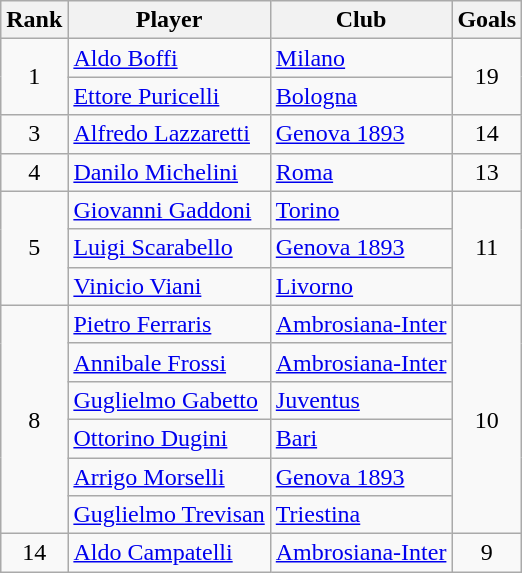<table class="wikitable" style="text-align:center">
<tr>
<th>Rank</th>
<th>Player</th>
<th>Club</th>
<th>Goals</th>
</tr>
<tr>
<td rowspan="2">1</td>
<td align="left"> <a href='#'>Aldo Boffi</a></td>
<td align="left"><a href='#'>Milano</a></td>
<td rowspan="2">19</td>
</tr>
<tr>
<td align="left">  <a href='#'>Ettore Puricelli</a></td>
<td align="left"><a href='#'>Bologna</a></td>
</tr>
<tr>
<td>3</td>
<td align="left"> <a href='#'>Alfredo Lazzaretti</a></td>
<td align="left"><a href='#'>Genova 1893</a></td>
<td>14</td>
</tr>
<tr>
<td>4</td>
<td align="left"> <a href='#'>Danilo Michelini</a></td>
<td align="left"><a href='#'>Roma</a></td>
<td>13</td>
</tr>
<tr>
<td rowspan="3">5</td>
<td align="left"> <a href='#'>Giovanni Gaddoni</a></td>
<td align="left"><a href='#'>Torino</a></td>
<td rowspan="3">11</td>
</tr>
<tr>
<td align="left"> <a href='#'>Luigi Scarabello</a></td>
<td align="left"><a href='#'>Genova 1893</a></td>
</tr>
<tr>
<td align="left"> <a href='#'>Vinicio Viani</a></td>
<td align="left"><a href='#'>Livorno</a></td>
</tr>
<tr>
<td rowspan="6">8</td>
<td align="left"> <a href='#'>Pietro Ferraris</a></td>
<td align="left"><a href='#'>Ambrosiana-Inter</a></td>
<td rowspan="6">10</td>
</tr>
<tr>
<td align="left"> <a href='#'>Annibale Frossi</a></td>
<td align="left"><a href='#'>Ambrosiana-Inter</a></td>
</tr>
<tr>
<td align="left"> <a href='#'>Guglielmo Gabetto</a></td>
<td align="left"><a href='#'>Juventus</a></td>
</tr>
<tr>
<td align="left"> <a href='#'>Ottorino Dugini</a></td>
<td align="left"><a href='#'>Bari</a></td>
</tr>
<tr>
<td align="left"> <a href='#'>Arrigo Morselli</a></td>
<td align="left"><a href='#'>Genova 1893</a></td>
</tr>
<tr>
<td align="left"> <a href='#'>Guglielmo Trevisan</a></td>
<td align="left"><a href='#'>Triestina</a></td>
</tr>
<tr>
<td>14</td>
<td align="left"> <a href='#'>Aldo Campatelli</a></td>
<td align="left"><a href='#'>Ambrosiana-Inter</a></td>
<td>9</td>
</tr>
</table>
